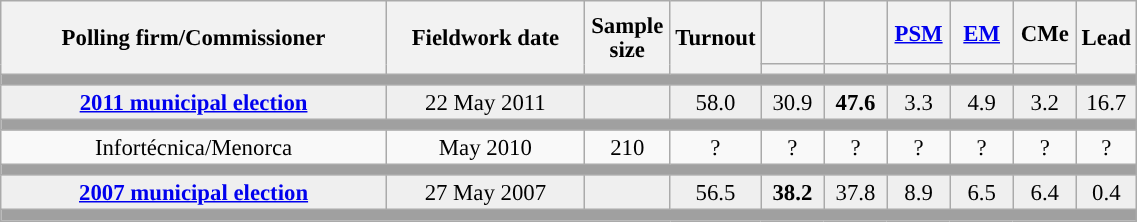<table class="wikitable collapsible collapsed" style="text-align:center; font-size:95%; line-height:16px;">
<tr style="height:42px;">
<th style="width:250px;" rowspan="2">Polling firm/Commissioner</th>
<th style="width:125px;" rowspan="2">Fieldwork date</th>
<th style="width:50px;" rowspan="2">Sample size</th>
<th style="width:45px;" rowspan="2">Turnout</th>
<th style="width:35px;"></th>
<th style="width:35px;"></th>
<th style="width:35px;"><a href='#'>PSM</a></th>
<th style="width:35px;"><a href='#'>EM</a></th>
<th style="width:35px;">CMe</th>
<th style="width:30px;" rowspan="2">Lead</th>
</tr>
<tr>
<th style="color:inherit;background:"></th>
<th style="color:inherit;background:"></th>
<th style="color:inherit;background:"></th>
<th style="color:inherit;background:"></th>
<th style="color:inherit;background:"></th>
</tr>
<tr>
<td colspan="10" style="background:#A0A0A0"></td>
</tr>
<tr style="background:#EFEFEF;">
<td><strong><a href='#'>2011 municipal election</a></strong></td>
<td>22 May 2011</td>
<td></td>
<td>58.0</td>
<td>30.9<br></td>
<td><strong>47.6</strong><br></td>
<td>3.3<br></td>
<td>4.9<br></td>
<td>3.2<br></td>
<td style="background:">16.7</td>
</tr>
<tr>
<td colspan="10" style="background:#A0A0A0"></td>
</tr>
<tr>
<td>Infortécnica/Menorca</td>
<td>May 2010</td>
<td>210</td>
<td>?</td>
<td>?<br></td>
<td>?<br></td>
<td>?<br></td>
<td>?<br></td>
<td>?<br></td>
<td style="background:">?</td>
</tr>
<tr>
<td colspan="10" style="background:#A0A0A0"></td>
</tr>
<tr style="background:#EFEFEF;">
<td><strong><a href='#'>2007 municipal election</a></strong></td>
<td>27 May 2007</td>
<td></td>
<td>56.5</td>
<td><strong>38.2</strong><br></td>
<td>37.8<br></td>
<td>8.9<br></td>
<td>6.5<br></td>
<td>6.4<br></td>
<td style="background:">0.4</td>
</tr>
<tr>
<td colspan="10" style="background:#A0A0A0"></td>
</tr>
</table>
